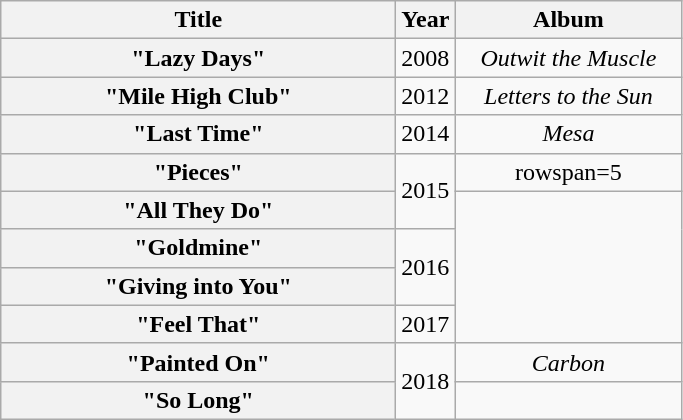<table class="wikitable plainrowheaders" style="text-align:center;" border="1">
<tr>
<th scope="col" style="width:16em;">Title</th>
<th scope="col" style="width:1em;">Year</th>
<th scope="col" style="width:9em;">Album</th>
</tr>
<tr>
<th scope="row">"Lazy Days"</th>
<td>2008</td>
<td><em>Outwit the Muscle</em></td>
</tr>
<tr>
<th scope="row">"Mile High Club" </th>
<td>2012</td>
<td><em>Letters to the Sun</em></td>
</tr>
<tr>
<th scope="row">"Last Time"</th>
<td>2014</td>
<td><em>Mesa</em></td>
</tr>
<tr>
<th scope="row">"Pieces"</th>
<td rowspan="2">2015</td>
<td>rowspan=5 </td>
</tr>
<tr>
<th scope="row">"All They Do" </th>
</tr>
<tr>
<th scope="row">"Goldmine"</th>
<td rowspan="2">2016</td>
</tr>
<tr>
<th scope="row">"Giving into You" </th>
</tr>
<tr>
<th scope="row">"Feel That" </th>
<td>2017</td>
</tr>
<tr>
<th scope="row">"Painted On" </th>
<td rowspan="2">2018</td>
<td><em>Carbon</em></td>
</tr>
<tr>
<th scope="row">"So Long"</th>
<td></td>
</tr>
</table>
